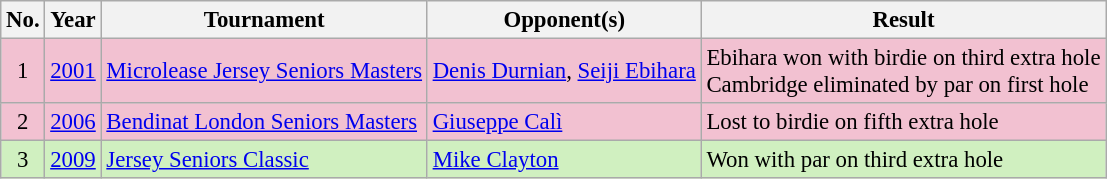<table class="wikitable" style="font-size:95%;">
<tr>
<th>No.</th>
<th>Year</th>
<th>Tournament</th>
<th>Opponent(s)</th>
<th>Result</th>
</tr>
<tr style="background:#F2C1D1;">
<td align=center>1</td>
<td><a href='#'>2001</a></td>
<td><a href='#'>Microlease Jersey Seniors Masters</a></td>
<td> <a href='#'>Denis Durnian</a>,  <a href='#'>Seiji Ebihara</a></td>
<td>Ebihara won with birdie on third extra hole<br>Cambridge eliminated by par on first hole</td>
</tr>
<tr style="background:#F2C1D1;">
<td align=center>2</td>
<td><a href='#'>2006</a></td>
<td><a href='#'>Bendinat London Seniors Masters</a></td>
<td> <a href='#'>Giuseppe Calì</a></td>
<td>Lost to birdie on fifth extra hole</td>
</tr>
<tr style="background:#D0F0C0;">
<td align=center>3</td>
<td><a href='#'>2009</a></td>
<td><a href='#'>Jersey Seniors Classic</a></td>
<td> <a href='#'>Mike Clayton</a></td>
<td>Won with par on third extra hole</td>
</tr>
</table>
